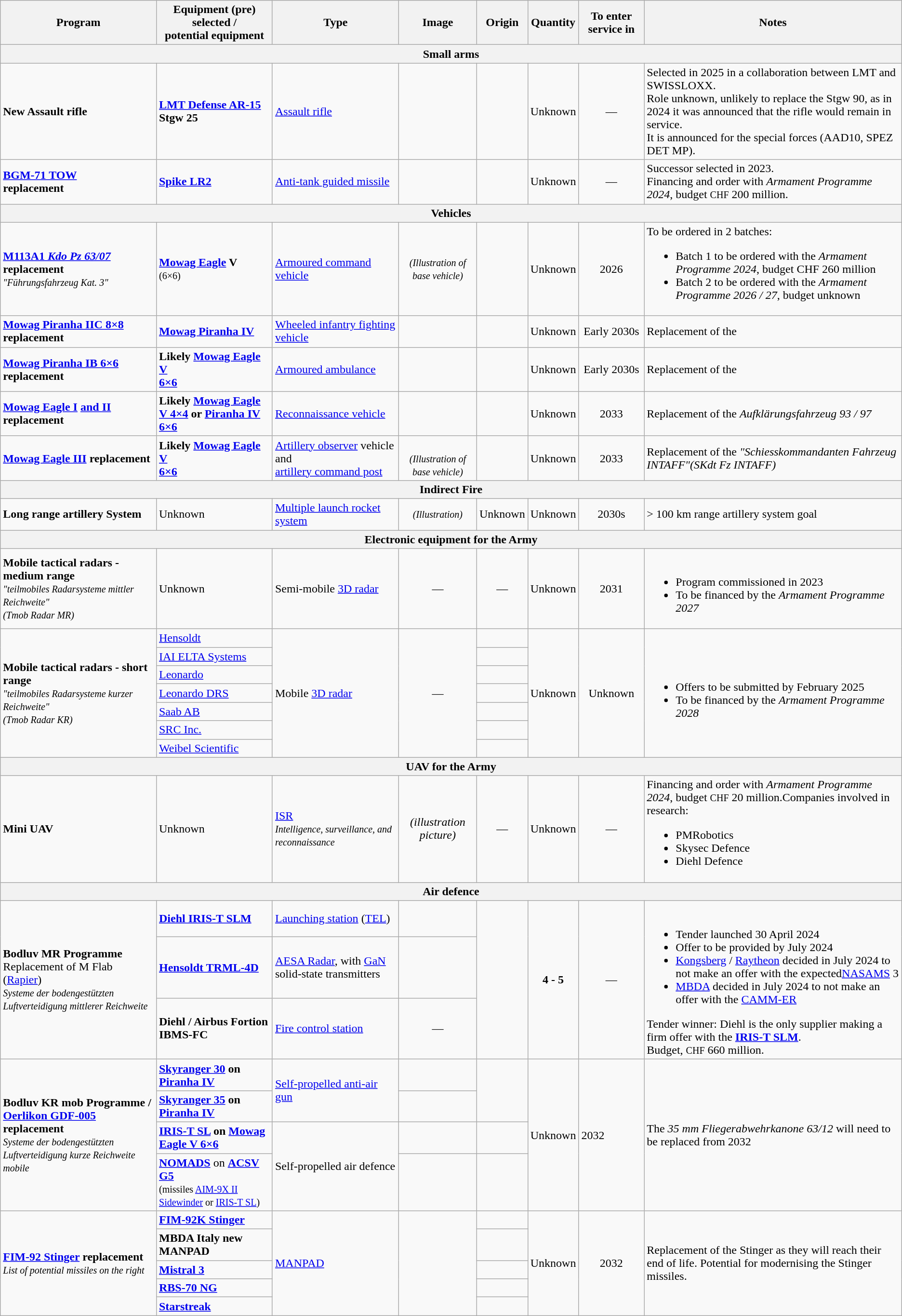<table class="wikitable">
<tr>
<th>Program</th>
<th>Equipment (pre) selected /<br>potential equipment</th>
<th>Type</th>
<th>Image</th>
<th>Origin</th>
<th>Quantity</th>
<th>To enter service in</th>
<th>Notes</th>
</tr>
<tr>
<th colspan="8">Small arms</th>
</tr>
<tr>
<td><strong>New Assault rifle</strong></td>
<td><a href='#'><strong>LMT Defense AR-15</strong></a><br><strong>Stgw 25</strong></td>
<td><a href='#'>Assault rifle</a></td>
<td style="text-align: center; "></td>
<td><small></small></td>
<td style="text-align: center; ">Unknown</td>
<td style="text-align: center; ">―</td>
<td>Selected in 2025 in a collaboration between LMT and SWISSLOXX.<br>Role unknown, unlikely to replace the Stgw 90, as in 2024 it was announced that the rifle would remain in service.<br>It is announced for the special forces (AAD10, SPEZ DET MP).</td>
</tr>
<tr>
<td><strong><a href='#'>BGM-71 TOW</a> <br>replacement</strong></td>
<td><strong><a href='#'>Spike LR2</a></strong></td>
<td><a href='#'>Anti-tank guided missile</a></td>
<td style="text-align: center; "></td>
<td><small></small><br><small></small></td>
<td style="text-align: center; ">Unknown</td>
<td style="text-align: center; ">―</td>
<td>Successor selected in 2023.<br>Financing and order with <em>Armament Programme 2024</em>, budget <small>CHF</small> 200 million.</td>
</tr>
<tr>
<th colspan="8">Vehicles</th>
</tr>
<tr>
<td><strong><a href='#'>M113A1 <em>Kdo Pz 63/07</em></a> <br>replacement  </strong><br><small><em>"Führungsfahrzeug Kat. 3"</em></small></td>
<td><strong><a href='#'>Mowag Eagle</a> V <br></strong><small>(6×6)</small></td>
<td><a href='#'>Armoured command vehicle</a></td>
<td style="text-align: center; "><em><small>(Illustration of base vehicle)</small></em></td>
<td><small></small></td>
<td style="text-align: center; ">Unknown</td>
<td style="text-align: center; ">2026</td>
<td>To be ordered in 2 batches:<br><ul><li>Batch 1 to be ordered with the <em>Armament Programme 2024</em>, budget CHF 260 million</li><li>Batch 2 to be ordered with the  <em>Armament Programme 2026 / 27</em>, budget unknown</li></ul></td>
</tr>
<tr>
<td><a href='#'><strong>Mowag Piranha IIC 8×8</strong></a><br><strong>replacement</strong></td>
<td><strong><a href='#'>Mowag Piranha IV</a></strong></td>
<td><a href='#'>Wheeled infantry fighting vehicle</a></td>
<td style="text-align: center; "></td>
<td><small></small></td>
<td style="text-align: center; ">Unknown</td>
<td style="text-align: center; ">Early 2030s</td>
<td>Replacement of the <em></em></td>
</tr>
<tr>
<td><a href='#'><strong>Mowag Piranha IB 6×6</strong></a> <strong>replacement</strong></td>
<td><strong>Likely <a href='#'>Mowag Eagle V <br>6×6</a></strong></td>
<td><a href='#'>Armoured ambulance</a></td>
<td style="text-align: center; "></td>
<td><small></small></td>
<td style="text-align: center; ">Unknown</td>
<td style="text-align: center; ">Early 2030s</td>
<td>Replacement of the <em></em></td>
</tr>
<tr>
<td><strong><a href='#'>Mowag Eagle I</a> <a href='#'>and II</a>  replacement</strong></td>
<td><strong>Likely <a href='#'>Mowag Eagle V 4×4</a> or <a href='#'>Piranha IV 6×6</a></strong></td>
<td><a href='#'>Reconnaissance vehicle</a></td>
<td style="text-align: center; "></td>
<td><small></small></td>
<td style="text-align: center; ">Unknown</td>
<td style="text-align: center; ">2033</td>
<td>Replacement of the <em>Aufklärungsfahrzeug 93 / 97</em></td>
</tr>
<tr>
<td><strong><a href='#'>Mowag Eagle III</a> replacement</strong></td>
<td><strong>Likely <a href='#'>Mowag Eagle V <br>6×6</a></strong></td>
<td><a href='#'>Artillery observer</a> vehicle <br>and <br><a href='#'>artillery command post</a></td>
<td style="text-align: center; "><br><em><small>(Illustration of base vehicle)</small></em></td>
<td><small></small></td>
<td style="text-align: center; ">Unknown</td>
<td style="text-align: center; ">2033</td>
<td>Replacement of the <em>"Schiesskommandanten Fahrzeug INTAFF"(SKdt Fz INTAFF)</em></td>
</tr>
<tr>
<th colspan="8">Indirect Fire</th>
</tr>
<tr>
<td><strong>Long range artillery System</strong></td>
<td>Unknown</td>
<td><a href='#'>Multiple launch rocket system</a></td>
<td style="text-align: center; "><em><small>(Illustration)</small></em></td>
<td>Unknown</td>
<td style="text-align: center; ">Unknown</td>
<td style="text-align: center; ">2030s</td>
<td>> 100 km range artillery system goal</td>
</tr>
<tr>
<th colspan="8">Electronic equipment for the Army</th>
</tr>
<tr>
<td><strong>Mobile tactical radars - medium range</strong><br><small><em>"teilmobiles Radarsysteme mittler Reichweite"</em></small><br><small><em>(Tmob Radar MR)</em></small></td>
<td>Unknown</td>
<td>Semi-mobile <a href='#'>3D radar</a></td>
<td style="text-align: center; ">―</td>
<td style="text-align: center; ">―</td>
<td style="text-align: center; ">Unknown</td>
<td style="text-align: center; ">2031</td>
<td><br><ul><li>Program commissioned in 2023</li><li>To be financed by the <em>Armament Programme 2027</em></li></ul></td>
</tr>
<tr>
<td rowspan="7"><strong>Mobile tactical radars - short range</strong><br><small><em>"teilmobiles Radarsysteme kurzer Reichweite"</em></small><br><small><em>(Tmob Radar KR)</em></small></td>
<td><a href='#'>Hensoldt</a></td>
<td rowspan="7">Mobile <a href='#'>3D radar</a></td>
<td rowspan="7" style="text-align: center; ">―</td>
<td><small></small></td>
<td rowspan="7" style="text-align: center; ">Unknown</td>
<td rowspan="7" style="text-align: center; ">Unknown</td>
<td rowspan="7"><br><ul><li>Offers to be submitted by February 2025</li><li>To be financed by the <em>Armament Programme 2028</em></li></ul></td>
</tr>
<tr>
<td><a href='#'>IAI ELTA Systems</a></td>
<td><small></small></td>
</tr>
<tr>
<td><a href='#'>Leonardo</a></td>
<td><small></small></td>
</tr>
<tr>
<td><a href='#'>Leonardo DRS</a></td>
<td><small></small></td>
</tr>
<tr>
<td><a href='#'>Saab AB</a></td>
<td><small></small></td>
</tr>
<tr>
<td><a href='#'>SRC Inc.</a></td>
<td><small></small></td>
</tr>
<tr>
<td><a href='#'>Weibel Scientific</a></td>
<td><small></small></td>
</tr>
<tr>
<th colspan="8">UAV for the Army</th>
</tr>
<tr>
<td><strong>Mini UAV</strong></td>
<td>Unknown</td>
<td><a href='#'>ISR</a><br><small><em>Intelligence, surveillance, and reconnaissance</em></small></td>
<td style="text-align: center; "><em>(illustration picture)</em></td>
<td style="text-align: center; ">―</td>
<td style="text-align: center; ">Unknown</td>
<td style="text-align: center; ">―</td>
<td>Financing and order with <em>Armament Programme 2024</em>, budget <small>CHF</small> 20 million.Companies involved in research:<br><ul><li>PMRobotics</li><li>Skysec Defence </li><li>Diehl Defence</li></ul></td>
</tr>
<tr>
<th colspan="8">Air defence</th>
</tr>
<tr>
<td rowspan="3"><strong>Bodluv MR Programme</strong><br>Replacement of M Flab (<a href='#'>Rapier</a>)<br><small><em>Systeme der bodengestützten Luftverteidigung mittlerer Reichweite</em></small></td>
<td><a href='#'><strong>Diehl IRIS-T SLM</strong></a></td>
<td><a href='#'>Launching station</a> (<a href='#'>TEL</a>)</td>
<td style="text-align: center; "></td>
<td rowspan="3"><small></small></td>
<td rowspan="3" style="text-align: center; "><strong>4 - 5</strong><br></td>
<td rowspan="3" style="text-align: center; ">―</td>
<td rowspan="3"><br><ul><li>Tender launched 30 April 2024</li><li>Offer to be provided by July 2024</li><li><a href='#'>Kongsberg</a> / <a href='#'>Raytheon</a> decided in July 2024 to not make an offer with the expected<a href='#'>NASAMS</a> 3</li><li><a href='#'>MBDA</a> decided in July 2024 to not make an offer with the <a href='#'>CAMM-ER</a></li></ul>Tender winner: Diehl is the only supplier making a firm offer with the <a href='#'><strong>IRIS-T SLM</strong></a>.<br>Budget, <small>CHF</small> 660 million.</td>
</tr>
<tr>
<td><a href='#'><strong>Hensoldt TRML-4D</strong></a></td>
<td><a href='#'>AESA Radar</a>, with <a href='#'>GaN</a> solid-state transmitters</td>
<td style="text-align: center; "></td>
</tr>
<tr>
<td><strong>Diehl / Airbus</strong>  <strong>Fortion IBMS-FC</strong></td>
<td><a href='#'>Fire control station</a></td>
<td style="text-align: center; ">—</td>
</tr>
<tr>
<td rowspan="4"><strong>Bodluv KR  mob Programme / <a href='#'>Oerlikon GDF-005</a> replacement</strong><br><em><small>Systeme der bodengestützten Luftverteidigung kurze Reichweite mobile</small></em></td>
<td><strong><a href='#'>Skyranger 30</a> on <a href='#'>Piranha IV</a></strong></td>
<td rowspan="2"><a href='#'>Self-propelled anti-air gun</a></td>
<td></td>
<td rowspan="2"><small></small></td>
<td rowspan="4">Unknown</td>
<td rowspan="4">2032</td>
<td rowspan="4">The <em>35 mm Fliegerabwehrkanone 63/12</em> will need to be replaced from 2032<em></em></td>
</tr>
<tr>
<td><strong><a href='#'>Skyranger 35</a> on <a href='#'>Piranha IV</a></strong></td>
<td></td>
</tr>
<tr>
<td><strong><a href='#'>IRIS-T SL</a> on <a href='#'>Mowag Eagle V 6×6</a></strong></td>
<td rowspan="2">Self-propelled air defence</td>
<td></td>
<td><small></small></td>
</tr>
<tr>
<td><a href='#'><strong>NOMADS</strong></a> on <a href='#'><strong>ACSV G5</strong></a><br><small>(missiles <a href='#'>AIM-9X II Sidewinder</a> or <a href='#'>IRIS-T SL</a>)</small></td>
<td></td>
<td></td>
</tr>
<tr>
<td rowspan="5"><strong><a href='#'>FIM-92 Stinger</a> replacement</strong><br><em><small>List of potential missiles on the right</small></em></td>
<td><a href='#'><strong>FIM-92K Stinger</strong></a></td>
<td rowspan="5"><a href='#'>MANPAD</a></td>
<td rowspan="5" style="text-align: center; "></td>
<td><small></small></td>
<td rowspan="5" style="text-align: center; ">Unknown</td>
<td rowspan="5" style="text-align: center; ">2032</td>
<td rowspan="5">Replacement of the Stinger as they will reach their end of life. Potential for modernising the Stinger missiles.<em></em></td>
</tr>
<tr>
<td><strong>MBDA Italy new MANPAD</strong></td>
<td><small></small></td>
</tr>
<tr>
<td><a href='#'><strong>Mistral 3</strong></a></td>
<td><small></small></td>
</tr>
<tr>
<td><a href='#'><strong>RBS-70 NG</strong></a></td>
<td><small></small></td>
</tr>
<tr>
<td><strong><a href='#'>Starstreak</a></strong></td>
<td><small></small></td>
</tr>
</table>
